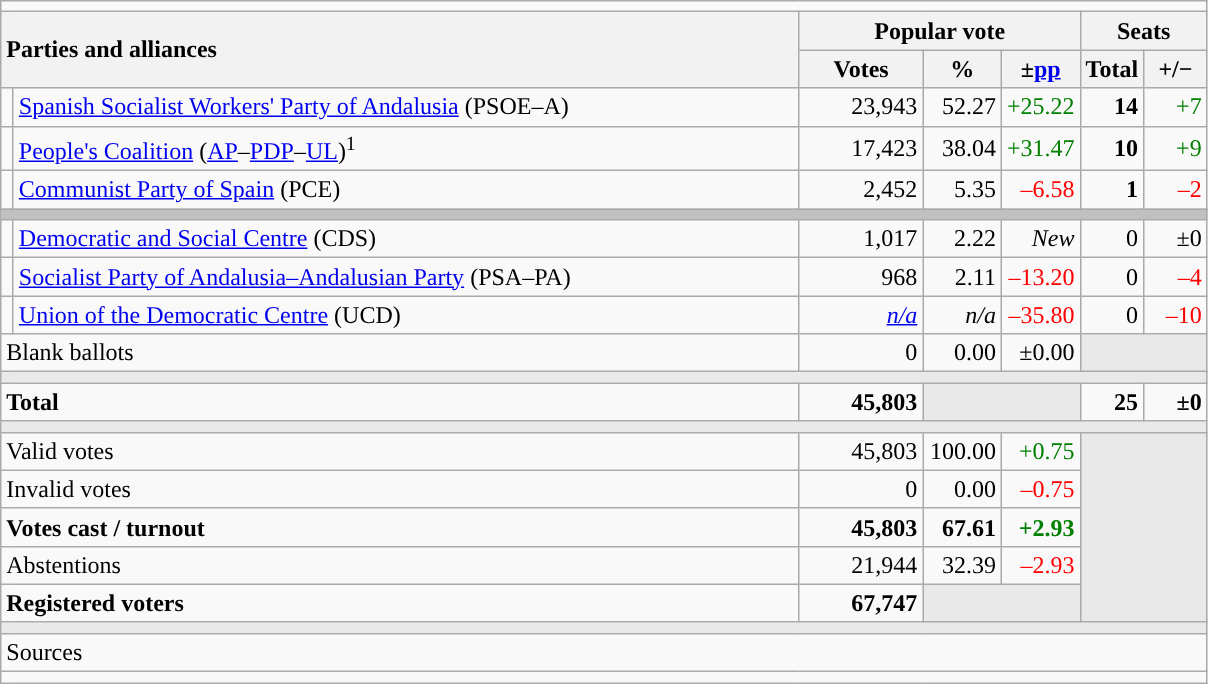<table class="wikitable" style="text-align:right;">
<tr>
<td colspan="7"></td>
</tr>
<tr>
<th style="text-align:left;" rowspan="2" colspan="2" width="525">Parties and alliances</th>
<th colspan="3">Popular vote</th>
<th colspan="2">Seats</th>
</tr>
<tr>
<th width="75">Votes</th>
<th width="45">%</th>
<th width="45">±<a href='#'>pp</a></th>
<th width="35">Total</th>
<th width="35">+/−</th>
</tr>
<tr>
<td width="1" style="color:inherit;background:"></td>
<td align="left"><a href='#'>Spanish Socialist Workers' Party of Andalusia</a> (PSOE–A)</td>
<td>23,943</td>
<td>52.27</td>
<td style="color:green;">+25.22</td>
<td><strong>14</strong></td>
<td style="color:green;">+7</td>
</tr>
<tr>
<td style="color:inherit;background:"></td>
<td align="left"><a href='#'>People's Coalition</a> (<a href='#'>AP</a>–<a href='#'>PDP</a>–<a href='#'>UL</a>)<sup>1</sup></td>
<td>17,423</td>
<td>38.04</td>
<td style="color:green;">+31.47</td>
<td><strong>10</strong></td>
<td style="color:green;">+9</td>
</tr>
<tr>
<td style="color:inherit;background:"></td>
<td align="left"><a href='#'>Communist Party of Spain</a> (PCE)</td>
<td>2,452</td>
<td>5.35</td>
<td style="color:red;">–6.58</td>
<td><strong>1</strong></td>
<td style="color:red;">–2</td>
</tr>
<tr>
<td colspan="7" bgcolor="#C0C0C0"></td>
</tr>
<tr>
<td style="color:inherit;background:"></td>
<td align="left"><a href='#'>Democratic and Social Centre</a> (CDS)</td>
<td>1,017</td>
<td>2.22</td>
<td><em>New</em></td>
<td>0</td>
<td>±0</td>
</tr>
<tr>
<td style="color:inherit;background:"></td>
<td align="left"><a href='#'>Socialist Party of Andalusia–Andalusian Party</a> (PSA–PA)</td>
<td>968</td>
<td>2.11</td>
<td style="color:red;">–13.20</td>
<td>0</td>
<td style="color:red;">–4</td>
</tr>
<tr>
<td style="color:inherit;background:"></td>
<td align="left"><a href='#'>Union of the Democratic Centre</a> (UCD)</td>
<td><em><a href='#'>n/a</a></em></td>
<td><em>n/a</em></td>
<td style="color:red;">–35.80</td>
<td>0</td>
<td style="color:red;">–10</td>
</tr>
<tr>
<td align="left" colspan="2">Blank ballots</td>
<td>0</td>
<td>0.00</td>
<td>±0.00</td>
<td bgcolor="#E9E9E9" colspan="2"></td>
</tr>
<tr>
<td colspan="7" bgcolor="#E9E9E9"></td>
</tr>
<tr style="font-weight:bold;">
<td align="left" colspan="2">Total</td>
<td>45,803</td>
<td bgcolor="#E9E9E9" colspan="2"></td>
<td>25</td>
<td>±0</td>
</tr>
<tr>
<td colspan="7" bgcolor="#E9E9E9"></td>
</tr>
<tr>
<td align="left" colspan="2">Valid votes</td>
<td>45,803</td>
<td>100.00</td>
<td style="color:green;">+0.75</td>
<td bgcolor="#E9E9E9" colspan="2" rowspan="5"></td>
</tr>
<tr>
<td align="left" colspan="2">Invalid votes</td>
<td>0</td>
<td>0.00</td>
<td style="color:red;">–0.75</td>
</tr>
<tr style="font-weight:bold;">
<td align="left" colspan="2">Votes cast / turnout</td>
<td>45,803</td>
<td>67.61</td>
<td style="color:green;">+2.93</td>
</tr>
<tr>
<td align="left" colspan="2">Abstentions</td>
<td>21,944</td>
<td>32.39</td>
<td style="color:red;">–2.93</td>
</tr>
<tr style="font-weight:bold;">
<td align="left" colspan="2">Registered voters</td>
<td>67,747</td>
<td bgcolor="#E9E9E9" colspan="2"></td>
</tr>
<tr>
<td colspan="7" bgcolor="#E9E9E9"></td>
</tr>
<tr>
<td align="left" colspan="7">Sources</td>
</tr>
<tr>
<td colspan="7" style="text-align:left; max-width:790px;"></td>
</tr>
</table>
